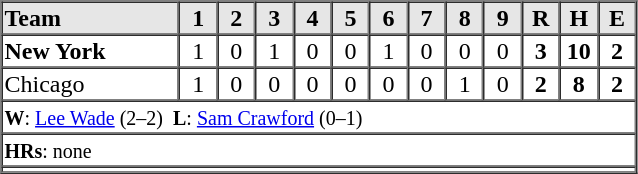<table border=1 cellspacing=0 width=425 style="margin-left:3em;">
<tr style="text-align:center; background-color:#e6e6e6;">
<th align=left width=28%>Team</th>
<th width=6%>1</th>
<th width=6%>2</th>
<th width=6%>3</th>
<th width=6%>4</th>
<th width=6%>5</th>
<th width=6%>6</th>
<th width=6%>7</th>
<th width=6%>8</th>
<th width=6%>9</th>
<th width=6%>R</th>
<th width=6%>H</th>
<th width=6%>E</th>
</tr>
<tr style="text-align:center;">
<td align=left><strong>New York</strong></td>
<td>1</td>
<td>0</td>
<td>1</td>
<td>0</td>
<td>0</td>
<td>1</td>
<td>0</td>
<td>0</td>
<td>0</td>
<td><strong>3</strong></td>
<td><strong>10</strong></td>
<td><strong>2</strong></td>
</tr>
<tr style="text-align:center;">
<td align=left>Chicago</td>
<td>1</td>
<td>0</td>
<td>0</td>
<td>0</td>
<td>0</td>
<td>0</td>
<td>0</td>
<td>1</td>
<td>0</td>
<td><strong>2</strong></td>
<td><strong>8</strong></td>
<td><strong>2</strong></td>
</tr>
<tr style="text-align:left;">
<td colspan=14><small><strong>W</strong>: <a href='#'>Lee Wade</a> (2–2)  <strong>L</strong>: <a href='#'>Sam Crawford</a> (0–1)</small></td>
</tr>
<tr style="text-align:left;">
<td colspan=14><small><strong>HRs</strong>: none</small></td>
</tr>
<tr style="text-align:left;">
<td colspan=14></td>
</tr>
<tr style="text-align:left;">
</tr>
</table>
